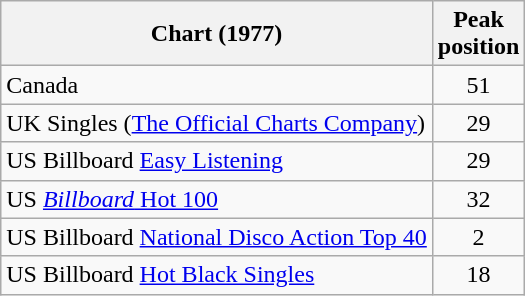<table class="wikitable sortable">
<tr>
<th>Chart (1977)</th>
<th>Peak<br>position</th>
</tr>
<tr>
<td>Canada</td>
<td align="center">51</td>
</tr>
<tr>
<td>UK Singles (<a href='#'>The Official Charts Company</a>)</td>
<td align="center">29</td>
</tr>
<tr>
<td align="left">US Billboard <a href='#'>Easy Listening</a></td>
<td align="center">29</td>
</tr>
<tr>
<td align="left">US <a href='#'><em>Billboard</em> Hot 100</a></td>
<td align="center">32</td>
</tr>
<tr>
<td align="left">US Billboard <a href='#'>National Disco Action Top 40</a></td>
<td style="text-align:center;">2</td>
</tr>
<tr>
<td align="left">US Billboard <a href='#'>Hot Black Singles</a></td>
<td align="center">18</td>
</tr>
</table>
